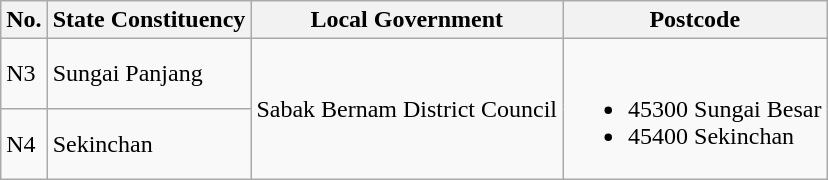<table class="wikitable">
<tr>
<th>No.</th>
<th>State Constituency</th>
<th>Local Government</th>
<th>Postcode</th>
</tr>
<tr>
<td>N3</td>
<td>Sungai Panjang</td>
<td rowspan="2">Sabak Bernam District Council</td>
<td rowspan="2"><br><ul><li>45300 Sungai Besar</li><li>45400 Sekinchan</li></ul></td>
</tr>
<tr>
<td>N4</td>
<td>Sekinchan</td>
</tr>
</table>
